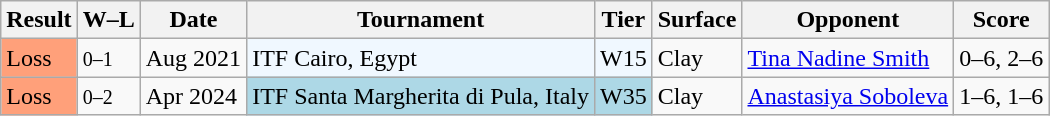<table class="sortable wikitable">
<tr>
<th>Result</th>
<th class="unsortable">W–L</th>
<th>Date</th>
<th>Tournament</th>
<th>Tier</th>
<th>Surface</th>
<th>Opponent</th>
<th class="unsortable">Score</th>
</tr>
<tr>
<td style="background:#ffa07a;">Loss</td>
<td><small>0–1</small></td>
<td>Aug 2021</td>
<td style="background:#f0f8ff;">ITF Cairo, Egypt</td>
<td style="background:#f0f8ff;">W15</td>
<td>Clay</td>
<td> <a href='#'>Tina Nadine Smith</a></td>
<td>0–6, 2–6</td>
</tr>
<tr>
<td style="background:#ffa07a;">Loss</td>
<td><small>0–2</small></td>
<td>Apr 2024</td>
<td style="background:lightblue;">ITF Santa Margherita di Pula, Italy</td>
<td style="background:lightblue;">W35</td>
<td>Clay</td>
<td> <a href='#'>Anastasiya Soboleva</a></td>
<td>1–6, 1–6</td>
</tr>
</table>
